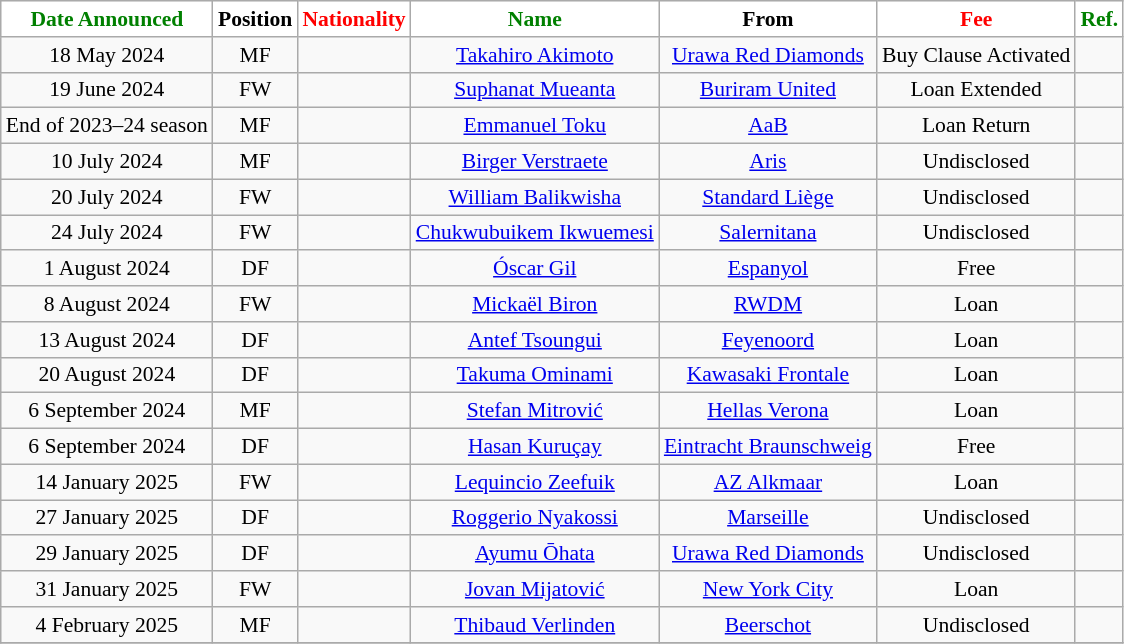<table class="wikitable" style="text-align:center; font-size:90%">
<tr>
<th style="background:#FFFFFF; color:green">Date Announced</th>
<th style="background:#FFFFFF; color:black">Position</th>
<th style="background:#FFFFFF; color:red">Nationality</th>
<th style="background:#FFFFFF; color:green">Name</th>
<th style="background:#FFFFFF; color:black">From</th>
<th style="background:#FFFFFF; color:red">Fee</th>
<th style="background:#FFFFFF; color:green">Ref.</th>
</tr>
<tr>
<td>18 May 2024</td>
<td>MF</td>
<td></td>
<td><a href='#'>Takahiro Akimoto</a></td>
<td> <a href='#'>Urawa Red Diamonds</a></td>
<td>Buy Clause Activated</td>
<td></td>
</tr>
<tr>
<td>19 June 2024</td>
<td>FW</td>
<td></td>
<td><a href='#'>Suphanat Mueanta</a></td>
<td> <a href='#'>Buriram United</a></td>
<td>Loan Extended</td>
<td></td>
</tr>
<tr>
<td>End of 2023–24 season</td>
<td>MF</td>
<td></td>
<td><a href='#'>Emmanuel Toku</a></td>
<td> <a href='#'>AaB</a></td>
<td>Loan Return</td>
<td></td>
</tr>
<tr>
<td>10 July 2024</td>
<td>MF</td>
<td></td>
<td><a href='#'>Birger Verstraete</a></td>
<td> <a href='#'>Aris</a></td>
<td>Undisclosed</td>
<td></td>
</tr>
<tr>
<td>20 July 2024</td>
<td>FW</td>
<td></td>
<td><a href='#'>William Balikwisha</a></td>
<td> <a href='#'>Standard Liège</a></td>
<td>Undisclosed</td>
<td></td>
</tr>
<tr>
<td>24 July 2024</td>
<td>FW</td>
<td></td>
<td><a href='#'>Chukwubuikem Ikwuemesi</a></td>
<td> <a href='#'>Salernitana</a></td>
<td>Undisclosed</td>
<td></td>
</tr>
<tr>
<td>1 August 2024</td>
<td>DF</td>
<td></td>
<td><a href='#'>Óscar Gil</a></td>
<td> <a href='#'>Espanyol</a></td>
<td>Free</td>
<td></td>
</tr>
<tr>
<td>8 August 2024</td>
<td>FW</td>
<td></td>
<td><a href='#'>Mickaël Biron</a></td>
<td> <a href='#'>RWDM</a></td>
<td>Loan</td>
<td></td>
</tr>
<tr>
<td>13 August 2024</td>
<td>DF</td>
<td></td>
<td><a href='#'>Antef Tsoungui</a></td>
<td> <a href='#'>Feyenoord</a></td>
<td>Loan</td>
<td></td>
</tr>
<tr>
<td>20 August 2024</td>
<td>DF</td>
<td></td>
<td><a href='#'>Takuma Ominami</a></td>
<td> <a href='#'>Kawasaki Frontale</a></td>
<td>Loan</td>
<td></td>
</tr>
<tr>
<td>6 September 2024</td>
<td>MF</td>
<td></td>
<td><a href='#'>Stefan Mitrović</a></td>
<td> <a href='#'>Hellas Verona</a></td>
<td>Loan</td>
<td></td>
</tr>
<tr>
<td>6 September 2024</td>
<td>DF</td>
<td></td>
<td><a href='#'>Hasan Kuruçay</a></td>
<td> <a href='#'>Eintracht Braunschweig</a></td>
<td>Free</td>
<td></td>
</tr>
<tr>
<td>14 January 2025</td>
<td>FW</td>
<td></td>
<td><a href='#'>Lequincio Zeefuik</a></td>
<td> <a href='#'>AZ Alkmaar</a></td>
<td>Loan</td>
<td></td>
</tr>
<tr>
<td>27 January 2025</td>
<td>DF</td>
<td></td>
<td><a href='#'>Roggerio Nyakossi</a></td>
<td> <a href='#'>Marseille</a></td>
<td>Undisclosed</td>
<td></td>
</tr>
<tr>
<td>29 January 2025</td>
<td>DF</td>
<td></td>
<td><a href='#'>Ayumu Ōhata</a></td>
<td> <a href='#'>Urawa Red Diamonds</a></td>
<td>Undisclosed</td>
<td></td>
</tr>
<tr>
<td>31 January 2025</td>
<td>FW</td>
<td></td>
<td><a href='#'>Jovan Mijatović</a></td>
<td> <a href='#'>New York City</a></td>
<td>Loan</td>
<td></td>
</tr>
<tr>
<td>4 February 2025</td>
<td>MF</td>
<td></td>
<td><a href='#'>Thibaud Verlinden</a></td>
<td> <a href='#'>Beerschot</a></td>
<td>Undisclosed</td>
<td></td>
</tr>
<tr>
</tr>
</table>
